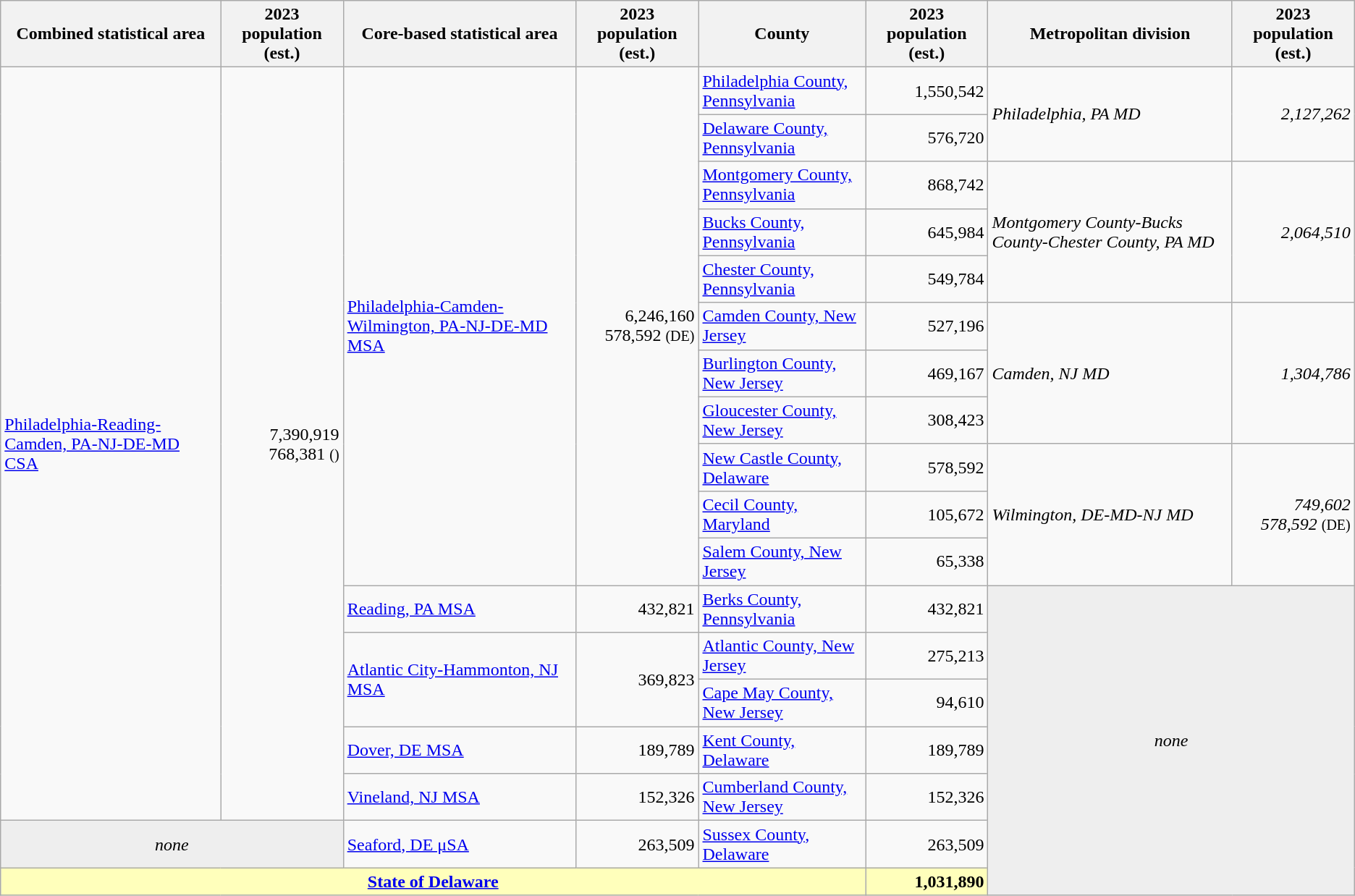<table class=wikitable>
<tr>
<th>Combined statistical area</th>
<th>2023 population (est.)</th>
<th>Core-based statistical area</th>
<th>2023 population (est.)</th>
<th>County</th>
<th>2023 population (est.)</th>
<th>Metropolitan division</th>
<th>2023 population (est.)</th>
</tr>
<tr>
<td rowspan=16><a href='#'><span>Philadelphia-Reading-Camden, PA-NJ-DE-MD CSA</span></a></td>
<td rowspan=16 align=right><span>7,390,919</span><br>768,381 <small>()</small></td>
<td rowspan=11><a href='#'><span>Philadelphia-Camden-Wilmington, PA-NJ-DE-MD MSA</span></a></td>
<td rowspan=11 align=right><span>6,246,160</span><br>578,592 <small>(DE)</small></td>
<td><a href='#'><span>Philadelphia County, Pennsylvania</span></a></td>
<td align=right><span>1,550,542</span></td>
<td rowspan=2><span><em>Philadelphia, PA MD</em></span></td>
<td rowspan=2 align=right><span><em>2,127,262</em></span></td>
</tr>
<tr>
<td><a href='#'><span>Delaware County, Pennsylvania</span></a></td>
<td align=right><span>576,720</span></td>
</tr>
<tr>
<td><a href='#'><span>Montgomery County, Pennsylvania</span></a></td>
<td align=right><span>868,742</span></td>
<td rowspan=3><span><em>Montgomery County-Bucks County-Chester County, PA MD</em></span></td>
<td rowspan=3 align=right><span><em>2,064,510</em></span></td>
</tr>
<tr>
<td><a href='#'><span>Bucks County, Pennsylvania</span></a></td>
<td align=right><span>645,984</span></td>
</tr>
<tr>
<td><a href='#'><span>Chester County, Pennsylvania</span></a></td>
<td align=right><span>549,784</span></td>
</tr>
<tr>
<td><a href='#'><span>Camden County, New Jersey</span></a></td>
<td align=right><span>527,196</span></td>
<td rowspan=3><span><em>Camden, NJ MD</em></span></td>
<td rowspan=3 align=right><span><em>1,304,786</em></span></td>
</tr>
<tr>
<td><a href='#'><span>Burlington County, New Jersey</span></a></td>
<td align=right><span>469,167</span></td>
</tr>
<tr>
<td><a href='#'><span>Gloucester County, New Jersey</span></a></td>
<td align=right><span>308,423</span></td>
</tr>
<tr>
<td><a href='#'>New Castle County, Delaware</a></td>
<td align=right>578,592</td>
<td rowspan=3><span><em>Wilmington, DE-MD-NJ MD</em></span></td>
<td rowspan=3 align=right><span><em>749,602</em></span><br><em>578,592</em> <small>(DE)</small></td>
</tr>
<tr>
<td><a href='#'><span>Cecil County, Maryland</span></a></td>
<td align=right><span>105,672</span></td>
</tr>
<tr>
<td><a href='#'><span>Salem County, New Jersey</span></a></td>
<td align=right><span>65,338</span></td>
</tr>
<tr>
<td rowspan=1><a href='#'><span>Reading, PA MSA</span></a></td>
<td rowspan=1 align=right><span>432,821</span></td>
<td><a href='#'><span>Berks County, Pennsylvania</span></a></td>
<td align=right><span>432,821</span></td>
<td rowspan=12 colspan=2 align=center bgcolor=#EEEEEE><em>none</em></td>
</tr>
<tr>
<td rowspan=2><a href='#'><span>Atlantic City-Hammonton, NJ MSA</span></a></td>
<td rowspan=2 align=right><span>369,823</span></td>
<td><a href='#'><span>Atlantic County, New Jersey</span></a></td>
<td align=right><span>275,213</span></td>
</tr>
<tr>
<td><a href='#'><span>Cape May County, New Jersey</span></a></td>
<td align=right><span>94,610</span></td>
</tr>
<tr>
<td rowspan=1><a href='#'>Dover, DE MSA</a></td>
<td rowspan=1 align=right>189,789</td>
<td><a href='#'>Kent County, Delaware</a></td>
<td align=right>189,789</td>
</tr>
<tr>
<td rowspan=1><a href='#'><span>Vineland, NJ MSA</span></a></td>
<td rowspan=1 align=right><span>152,326</span></td>
<td><a href='#'><span>Cumberland County, New Jersey</span></a></td>
<td align=right><span>152,326</span></td>
</tr>
<tr>
<td rowspan=1 colspan=2 align=center bgcolor=#EEEEEE><em>none</em></td>
<td><a href='#'>Seaford, DE μSA</a></td>
<td align=right>263,509</td>
<td><a href='#'>Sussex County, Delaware</a></td>
<td align=right>263,509</td>
</tr>
<tr style="font-weight:bold;" bgcolor=#FFFFBB>
<td colspan=5 align=center><a href='#'>State of Delaware</a></td>
<td align=right>1,031,890</td>
</tr>
</table>
